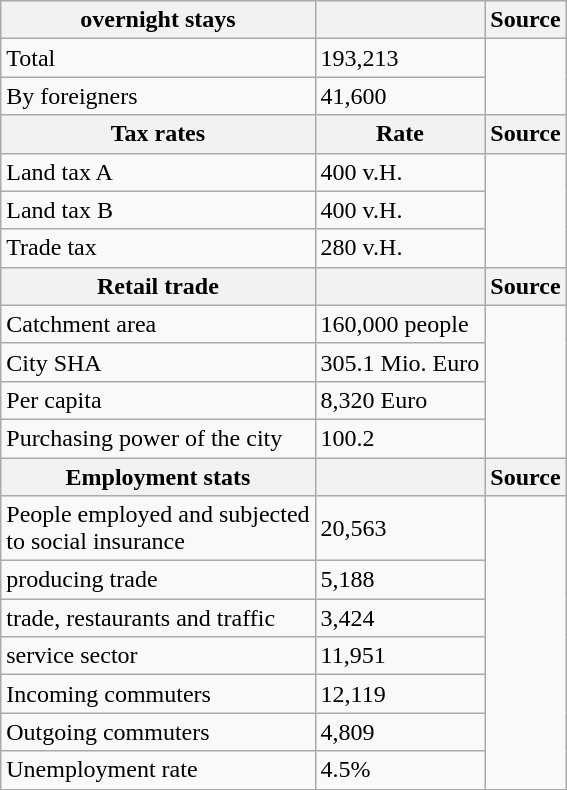<table class="wikitable">
<tr>
<th>overnight stays</th>
<th></th>
<th>Source</th>
</tr>
<tr>
<td>Total</td>
<td>193,213</td>
<td rowspan="2"></td>
</tr>
<tr>
<td>By foreigners</td>
<td>41,600</td>
</tr>
<tr>
<th>Tax rates</th>
<th>Rate</th>
<th>Source</th>
</tr>
<tr>
<td>Land tax A</td>
<td>400 v.H.</td>
<td rowspan="3"></td>
</tr>
<tr>
<td>Land tax B</td>
<td>400 v.H.</td>
</tr>
<tr>
<td>Trade tax</td>
<td>280 v.H.</td>
</tr>
<tr>
<th>Retail trade</th>
<th></th>
<th>Source</th>
</tr>
<tr>
<td>Catchment area</td>
<td>160,000 people</td>
<td rowspan="4"></td>
</tr>
<tr>
<td>City SHA</td>
<td>305.1 Mio. Euro</td>
</tr>
<tr>
<td>Per capita</td>
<td>8,320 Euro</td>
</tr>
<tr>
<td>Purchasing power of the city</td>
<td>100.2</td>
</tr>
<tr>
<th>Employment stats</th>
<th></th>
<th>Source</th>
</tr>
<tr>
<td>People employed and subjected<br>to social insurance</td>
<td>20,563</td>
<td rowspan="7"></td>
</tr>
<tr>
<td>producing trade</td>
<td>5,188</td>
</tr>
<tr>
<td>trade, restaurants and traffic</td>
<td>3,424</td>
</tr>
<tr>
<td>service sector</td>
<td>11,951</td>
</tr>
<tr>
<td>Incoming commuters</td>
<td>12,119</td>
</tr>
<tr>
<td>Outgoing commuters</td>
<td>4,809</td>
</tr>
<tr>
<td>Unemployment rate</td>
<td>4.5%</td>
</tr>
</table>
